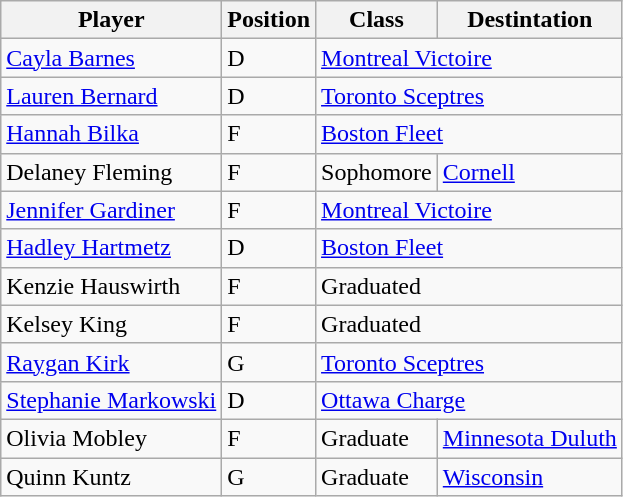<table class="wikitable">
<tr>
<th>Player</th>
<th>Position</th>
<th>Class</th>
<th>Destintation</th>
</tr>
<tr>
<td><a href='#'>Cayla Barnes</a></td>
<td>D</td>
<td colspan="2"><a href='#'>Montreal Victoire</a></td>
</tr>
<tr>
<td><a href='#'>Lauren Bernard</a></td>
<td>D</td>
<td colspan="2"><a href='#'>Toronto Sceptres</a></td>
</tr>
<tr>
<td><a href='#'>Hannah Bilka</a></td>
<td>F</td>
<td colspan="2"><a href='#'>Boston Fleet</a></td>
</tr>
<tr>
<td>Delaney Fleming</td>
<td>F</td>
<td>Sophomore</td>
<td><a href='#'>Cornell</a></td>
</tr>
<tr>
<td><a href='#'>Jennifer Gardiner</a></td>
<td>F</td>
<td colspan="2"><a href='#'>Montreal Victoire</a></td>
</tr>
<tr>
<td><a href='#'>Hadley Hartmetz</a></td>
<td>D</td>
<td colspan="2"><a href='#'>Boston Fleet</a></td>
</tr>
<tr>
<td>Kenzie Hauswirth</td>
<td>F</td>
<td colspan="2">Graduated</td>
</tr>
<tr>
<td>Kelsey King</td>
<td>F</td>
<td colspan="2">Graduated</td>
</tr>
<tr>
<td><a href='#'>Raygan Kirk</a></td>
<td>G</td>
<td colspan="2"><a href='#'>Toronto Sceptres</a></td>
</tr>
<tr>
<td><a href='#'>Stephanie Markowski</a></td>
<td>D</td>
<td colspan="2"><a href='#'>Ottawa Charge</a></td>
</tr>
<tr>
<td>Olivia Mobley</td>
<td>F</td>
<td>Graduate</td>
<td><a href='#'>Minnesota Duluth</a></td>
</tr>
<tr>
<td>Quinn Kuntz</td>
<td>G</td>
<td>Graduate</td>
<td><a href='#'>Wisconsin</a></td>
</tr>
</table>
